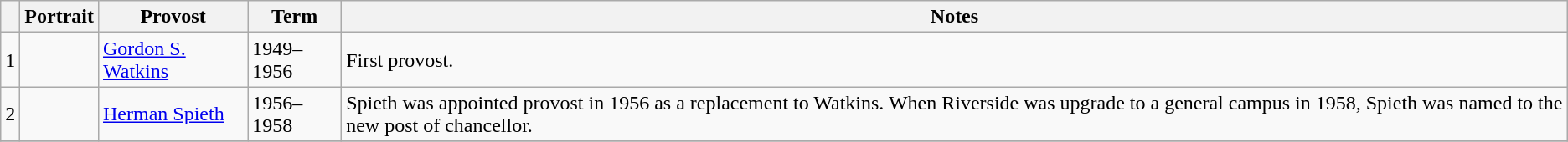<table class=wikitable style="text-align:left">
<tr>
<th></th>
<th>Portrait</th>
<th>Provost</th>
<th>Term</th>
<th>Notes</th>
</tr>
<tr>
<td>1</td>
<td></td>
<td><a href='#'>Gordon S. Watkins</a></td>
<td>1949–1956</td>
<td>First provost.</td>
</tr>
<tr>
<td>2</td>
<td></td>
<td><a href='#'>Herman Spieth</a></td>
<td>1956–1958</td>
<td>Spieth was appointed provost in 1956 as a replacement to Watkins. When Riverside was upgrade to a general campus in 1958, Spieth was named to the new post of chancellor.</td>
</tr>
<tr>
</tr>
</table>
